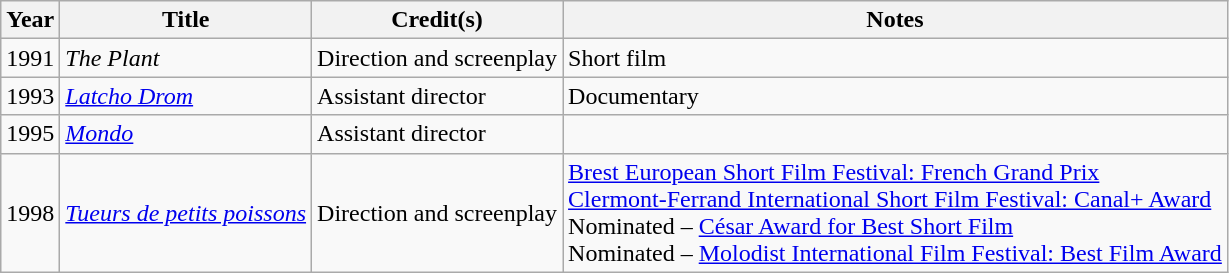<table class="wikitable">
<tr>
<th>Year</th>
<th>Title</th>
<th>Credit(s)</th>
<th>Notes</th>
</tr>
<tr>
<td>1991</td>
<td><em>The Plant</em></td>
<td>Direction and screenplay</td>
<td>Short film</td>
</tr>
<tr>
<td>1993</td>
<td><em><a href='#'>Latcho Drom</a></em></td>
<td>Assistant director</td>
<td>Documentary</td>
</tr>
<tr>
<td>1995</td>
<td><em><a href='#'>Mondo</a></em></td>
<td>Assistant director</td>
<td></td>
</tr>
<tr>
<td>1998</td>
<td><em><a href='#'>Tueurs de petits poissons</a></em></td>
<td>Direction and screenplay</td>
<td><a href='#'>Brest European Short Film Festival: French Grand Prix</a><br><a href='#'>Clermont-Ferrand International Short Film Festival: Canal+ Award</a><br>Nominated – <a href='#'>César Award for Best Short Film</a><br>Nominated – <a href='#'>Molodist International Film Festival: Best Film Award</a></td>
</tr>
</table>
